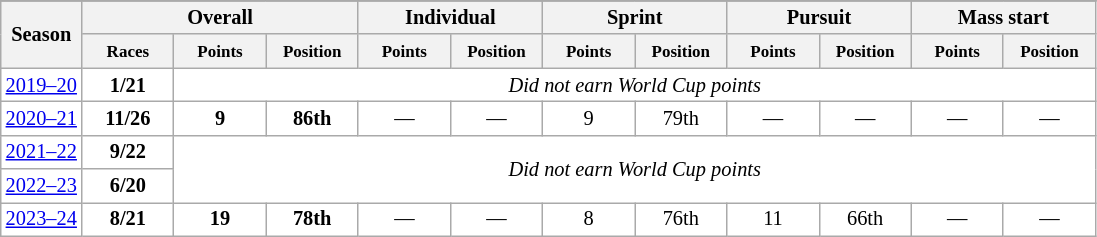<table class="wikitable" style="font-size:85%; text-align:center; border:grey solid 1px; border-collapse:collapse; background:#ffffff;">
<tr class="hintergrundfarbe5">
</tr>
<tr style="background:#efefef;">
<th colspan="1" rowspan="2" color:white; width:115px;">Season</th>
<th colspan="3" color:white; width:115px;">Overall</th>
<th colspan="2" color:white; width:115px;">Individual</th>
<th colspan="2" color:white; width:115px;">Sprint</th>
<th colspan="2" color:white; width:115px;">Pursuit</th>
<th colspan="2" color:white; width:115px;">Mass start</th>
</tr>
<tr>
<th style="width:55px;"><small>Races</small></th>
<th style="width:55px;"><small>Points</small></th>
<th style="width:55px;"><small>Position</small></th>
<th style="width:55px;"><small>Points</small></th>
<th style="width:55px;"><small>Position</small></th>
<th style="width:55px;"><small>Points</small></th>
<th style="width:55px;"><small>Position</small></th>
<th style="width:55px;"><small>Points</small></th>
<th style="width:55px;"><small>Position</small></th>
<th style="width:55px;"><small>Points</small></th>
<th style="width:55px;"><small>Position</small></th>
</tr>
<tr>
<td><a href='#'>2019–20</a></td>
<td><strong>1/21</strong></td>
<td colspan=10 rowspan=1 align=center><em>Did not earn World Cup points</em></td>
</tr>
<tr>
<td><a href='#'>2020–21</a></td>
<td><strong>11/26</strong></td>
<td><strong>9</strong></td>
<td><strong>86th</strong></td>
<td>—</td>
<td>—</td>
<td>9</td>
<td>79th</td>
<td>—</td>
<td>—</td>
<td>—</td>
<td>—</td>
</tr>
<tr>
<td><a href='#'>2021–22</a></td>
<td><strong>9/22</strong></td>
<td colspan=10 rowspan=2 align=center><em>Did not earn World Cup points</em></td>
</tr>
<tr>
<td><a href='#'>2022–23</a></td>
<td><strong>6/20</strong></td>
</tr>
<tr>
<td><a href='#'>2023–24</a></td>
<td><strong>8/21</strong></td>
<td><strong>19</strong></td>
<td><strong>78th</strong></td>
<td>—</td>
<td>—</td>
<td>8</td>
<td>76th</td>
<td>11</td>
<td>66th</td>
<td>—</td>
<td>—</td>
</tr>
</table>
